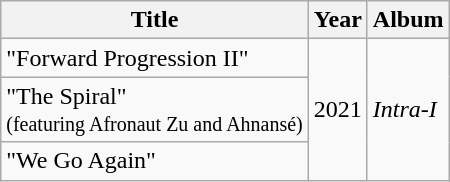<table class="wikitable">
<tr>
<th>Title</th>
<th>Year</th>
<th>Album</th>
</tr>
<tr>
<td>"Forward Progression II"</td>
<td rowspan="3">2021</td>
<td rowspan="3"><em>Intra-I</em></td>
</tr>
<tr>
<td>"The Spiral"<br><small>(featuring Afronaut Zu and Ahnansé)</small></td>
</tr>
<tr>
<td>"We Go Again"</td>
</tr>
</table>
